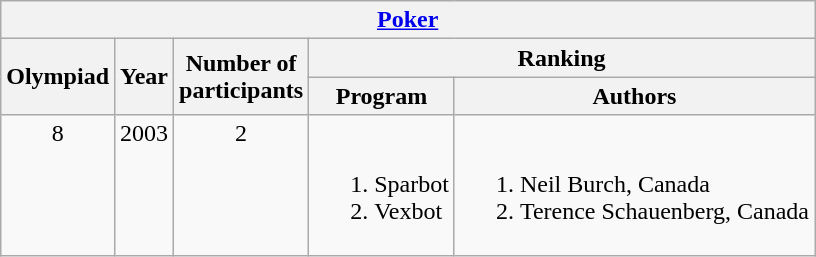<table class="wikitable">
<tr align="center">
<th colspan=5><a href='#'>Poker</a></th>
</tr>
<tr>
<th rowspan=2>Olympiad</th>
<th rowspan=2>Year</th>
<th rowspan=2>Number of<br>participants</th>
<th colspan=2>Ranking</th>
</tr>
<tr align="center">
<th>Program</th>
<th>Authors</th>
</tr>
<tr align="center" valign="top">
<td>8</td>
<td>2003</td>
<td>2</td>
<td align="left"><br><ol><li>Sparbot</li><li>Vexbot</li></ol></td>
<td align=left><br><ol><li>Neil Burch, Canada</li><li>Terence Schauenberg, Canada</li></ol></td>
</tr>
</table>
